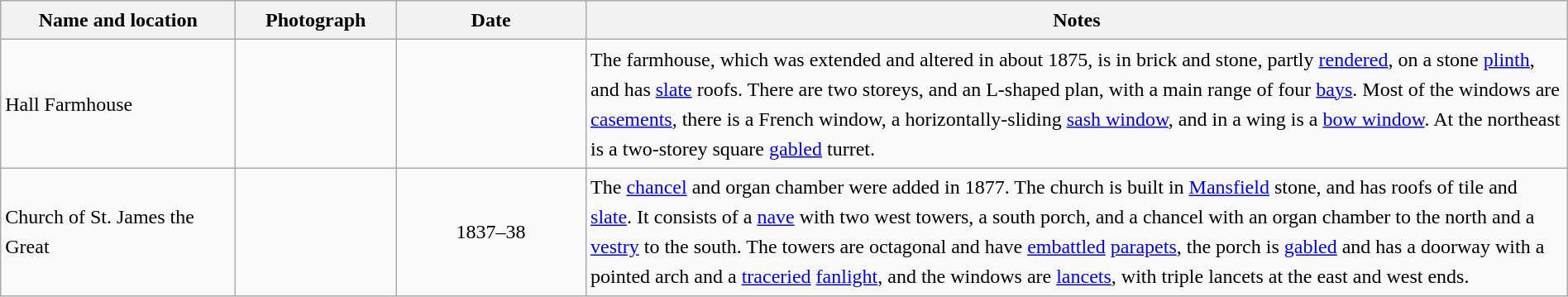<table class="wikitable sortable plainrowheaders" style="width:100%; border:0px; text-align:left; line-height:150%">
<tr>
<th scope="col"  style="width:150px">Name and location</th>
<th scope="col"  style="width:100px" class="unsortable">Photograph</th>
<th scope="col"  style="width:120px">Date</th>
<th scope="col"  style="width:650px" class="unsortable">Notes</th>
</tr>
<tr>
<td>Hall Farmhouse<br><small></small></td>
<td></td>
<td align="center"></td>
<td>The farmhouse, which was extended and altered in about 1875, is in brick and stone, partly <a href='#'>rendered</a>, on a stone <a href='#'>plinth</a>, and has <a href='#'>slate</a> roofs.  There are two storeys, and an L-shaped plan, with a main range of four <a href='#'>bays</a>.  Most of the windows are <a href='#'>casements</a>, there is a French window, a horizontally-sliding <a href='#'>sash window</a>, and in a wing is a <a href='#'>bow window</a>.  At the northeast is a two-storey square <a href='#'>gabled</a> turret.</td>
</tr>
<tr>
<td>Church of St. James the Great<br><small></small></td>
<td></td>
<td align="center">1837–38</td>
<td>The <a href='#'>chancel</a> and organ chamber were added in 1877.  The church is built in <a href='#'>Mansfield</a> stone, and has roofs of tile and <a href='#'>slate</a>.  It consists of a <a href='#'>nave</a> with two west towers, a south porch, and a chancel with an organ chamber to the north and a <a href='#'>vestry</a> to the south.  The towers are octagonal and have <a href='#'>embattled</a> <a href='#'>parapets</a>, the porch is <a href='#'>gabled</a> and has a doorway with a pointed arch and a <a href='#'>traceried</a> <a href='#'>fanlight</a>, and the windows are <a href='#'>lancets</a>, with triple lancets at the east and west ends.</td>
</tr>
<tr>
</tr>
</table>
